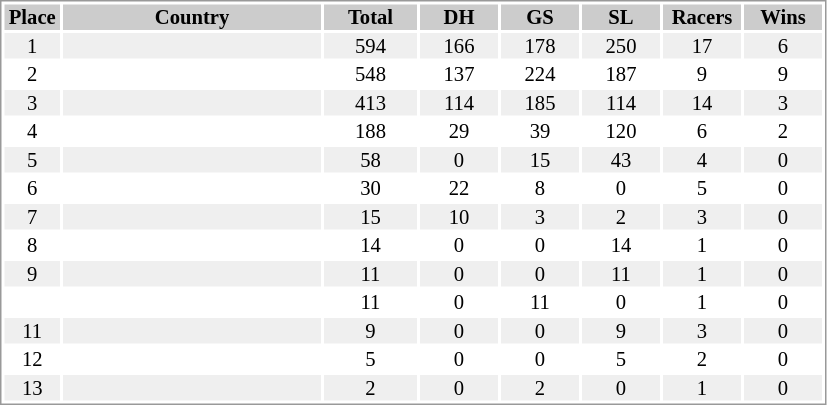<table border="0" style="border: 1px solid #999; background-color:#FFFFFF; text-align:center; font-size:86%; line-height:15px;">
<tr align="center" bgcolor="#CCCCCC">
<th width=35>Place</th>
<th width=170>Country</th>
<th width=60>Total</th>
<th width=50>DH</th>
<th width=50>GS</th>
<th width=50>SL</th>
<th width=50>Racers</th>
<th width=50>Wins</th>
</tr>
<tr bgcolor="#EFEFEF">
<td>1</td>
<td align="left"></td>
<td>594</td>
<td>166</td>
<td>178</td>
<td>250</td>
<td>17</td>
<td>6</td>
</tr>
<tr>
<td>2</td>
<td align="left"></td>
<td>548</td>
<td>137</td>
<td>224</td>
<td>187</td>
<td>9</td>
<td>9</td>
</tr>
<tr bgcolor="#EFEFEF">
<td>3</td>
<td align="left"></td>
<td>413</td>
<td>114</td>
<td>185</td>
<td>114</td>
<td>14</td>
<td>3</td>
</tr>
<tr>
<td>4</td>
<td align="left"></td>
<td>188</td>
<td>29</td>
<td>39</td>
<td>120</td>
<td>6</td>
<td>2</td>
</tr>
<tr bgcolor="#EFEFEF">
<td>5</td>
<td align="left"></td>
<td>58</td>
<td>0</td>
<td>15</td>
<td>43</td>
<td>4</td>
<td>0</td>
</tr>
<tr>
<td>6</td>
<td align="left"></td>
<td>30</td>
<td>22</td>
<td>8</td>
<td>0</td>
<td>5</td>
<td>0</td>
</tr>
<tr bgcolor="#EFEFEF">
<td>7</td>
<td align="left"></td>
<td>15</td>
<td>10</td>
<td>3</td>
<td>2</td>
<td>3</td>
<td>0</td>
</tr>
<tr>
<td>8</td>
<td align="left"></td>
<td>14</td>
<td>0</td>
<td>0</td>
<td>14</td>
<td>1</td>
<td>0</td>
</tr>
<tr bgcolor="#EFEFEF">
<td>9</td>
<td align="left"></td>
<td>11</td>
<td>0</td>
<td>0</td>
<td>11</td>
<td>1</td>
<td>0</td>
</tr>
<tr>
<td></td>
<td align="left"></td>
<td>11</td>
<td>0</td>
<td>11</td>
<td>0</td>
<td>1</td>
<td>0</td>
</tr>
<tr bgcolor="#EFEFEF">
<td>11</td>
<td align="left"></td>
<td>9</td>
<td>0</td>
<td>0</td>
<td>9</td>
<td>3</td>
<td>0</td>
</tr>
<tr>
<td>12</td>
<td align="left"></td>
<td>5</td>
<td>0</td>
<td>0</td>
<td>5</td>
<td>2</td>
<td>0</td>
</tr>
<tr bgcolor="#EFEFEF">
<td>13</td>
<td align="left"></td>
<td>2</td>
<td>0</td>
<td>2</td>
<td>0</td>
<td>1</td>
<td>0</td>
</tr>
</table>
